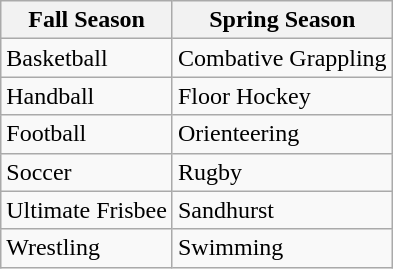<table class="wikitable" border="1">
<tr>
<th>Fall Season</th>
<th>Spring Season</th>
</tr>
<tr>
<td>Basketball</td>
<td>Combative Grappling</td>
</tr>
<tr>
<td>Handball</td>
<td>Floor Hockey</td>
</tr>
<tr>
<td>Football</td>
<td>Orienteering</td>
</tr>
<tr>
<td>Soccer</td>
<td>Rugby</td>
</tr>
<tr>
<td>Ultimate Frisbee</td>
<td>Sandhurst</td>
</tr>
<tr>
<td>Wrestling</td>
<td>Swimming</td>
</tr>
</table>
